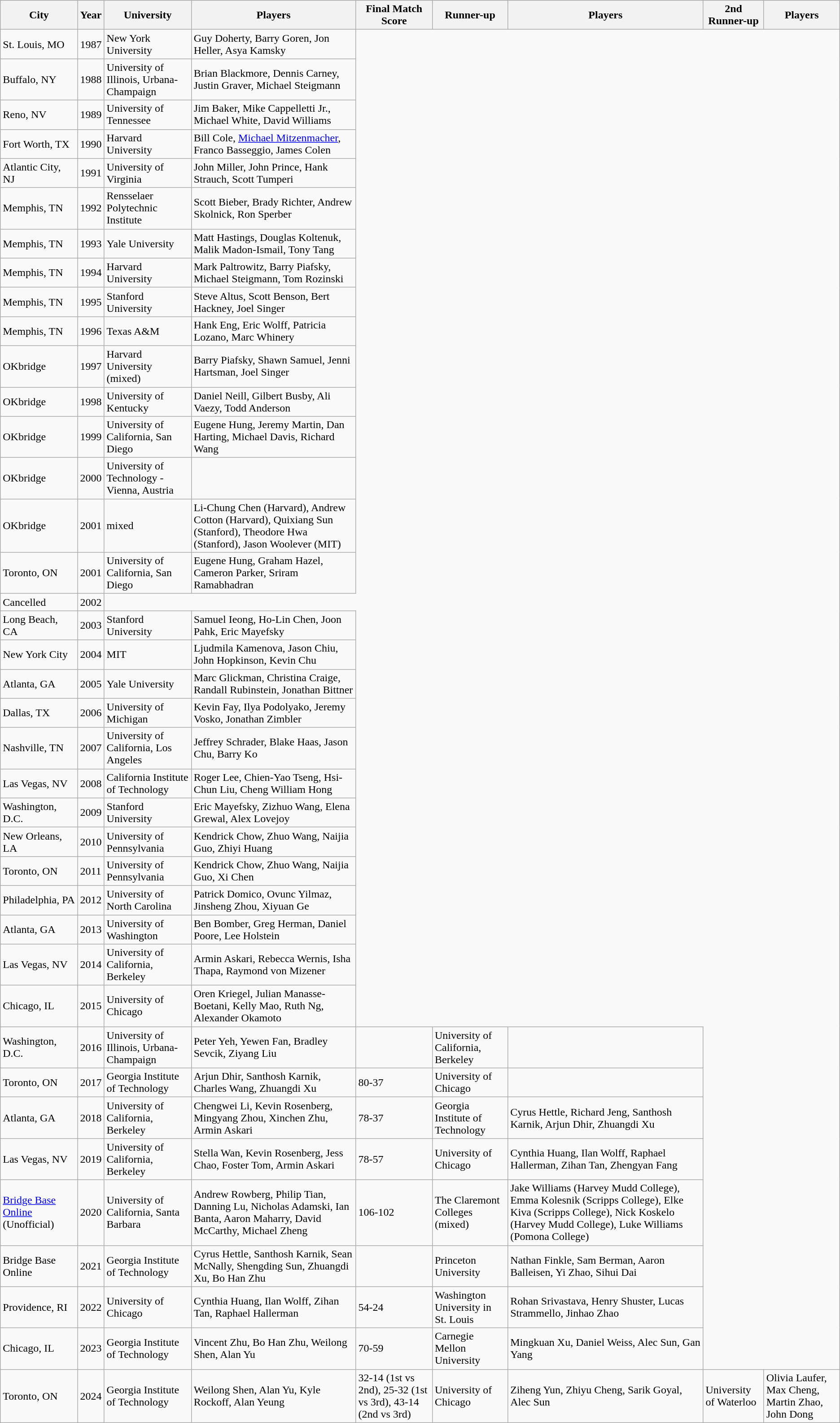<table class="wikitable sortable">
<tr>
<th>City</th>
<th>Year</th>
<th>University</th>
<th>Players</th>
<th>Final Match Score</th>
<th>Runner-up</th>
<th>Players</th>
<th>2nd Runner-up</th>
<th>Players</th>
</tr>
<tr>
<td>St. Louis, MO</td>
<td>1987</td>
<td>New York University</td>
<td>Guy Doherty, Barry Goren, Jon Heller, Asya Kamsky</td>
</tr>
<tr>
<td>Buffalo, NY</td>
<td>1988</td>
<td>University of Illinois, Urbana-Champaign</td>
<td>Brian Blackmore, Dennis Carney, Justin Graver, Michael Steigmann</td>
</tr>
<tr>
<td>Reno, NV</td>
<td>1989</td>
<td>University of Tennessee</td>
<td>Jim Baker, Mike Cappelletti Jr., Michael White, David Williams</td>
</tr>
<tr>
<td>Fort Worth, TX</td>
<td>1990</td>
<td>Harvard University</td>
<td>Bill Cole, <a href='#'>Michael Mitzenmacher</a>, Franco Basseggio, James Colen</td>
</tr>
<tr>
<td>Atlantic City, NJ</td>
<td>1991</td>
<td>University of Virginia</td>
<td>John Miller, John Prince, Hank Strauch, Scott Tumperi</td>
</tr>
<tr>
<td>Memphis, TN</td>
<td>1992</td>
<td>Rensselaer Polytechnic Institute</td>
<td>Scott Bieber, Brady Richter, Andrew Skolnick, Ron Sperber</td>
</tr>
<tr>
<td>Memphis, TN</td>
<td>1993</td>
<td>Yale University</td>
<td>Matt Hastings, Douglas Koltenuk, Malik Madon-Ismail, Tony Tang</td>
</tr>
<tr>
<td>Memphis, TN</td>
<td>1994</td>
<td>Harvard University</td>
<td>Mark Paltrowitz, Barry Piafsky, Michael Steigmann, Tom Rozinski</td>
</tr>
<tr>
<td>Memphis, TN</td>
<td>1995</td>
<td>Stanford University</td>
<td>Steve Altus, Scott Benson, Bert Hackney, Joel Singer</td>
</tr>
<tr>
<td>Memphis, TN</td>
<td>1996</td>
<td>Texas A&M</td>
<td>Hank Eng, Eric Wolff, Patricia Lozano, Marc Whinery</td>
</tr>
<tr>
<td>OKbridge</td>
<td>1997</td>
<td>Harvard University (mixed)</td>
<td>Barry Piafsky, Shawn Samuel, Jenni Hartsman, Joel Singer</td>
</tr>
<tr>
<td>OKbridge</td>
<td>1998</td>
<td>University of Kentucky</td>
<td>Daniel Neill, Gilbert Busby, Ali Vaezy, Todd Anderson</td>
</tr>
<tr>
<td>OKbridge</td>
<td>1999</td>
<td>University of California, San Diego</td>
<td>Eugene Hung, Jeremy Martin, Dan Harting, Michael Davis, Richard Wang</td>
</tr>
<tr>
<td>OKbridge</td>
<td>2000</td>
<td>University of Technology - Vienna, Austria</td>
<td></td>
</tr>
<tr>
<td>OKbridge</td>
<td>2001</td>
<td>mixed</td>
<td>Li-Chung Chen (Harvard), Andrew Cotton (Harvard), Quixiang Sun (Stanford), Theodore Hwa (Stanford), Jason Woolever (MIT)</td>
</tr>
<tr>
<td>Toronto, ON</td>
<td>2001</td>
<td>University of California, San Diego</td>
<td>Eugene Hung, Graham Hazel, Cameron Parker, Sriram Ramabhadran</td>
</tr>
<tr>
<td>Cancelled</td>
<td>2002</td>
</tr>
<tr>
<td>Long Beach, CA</td>
<td>2003</td>
<td>Stanford University</td>
<td>Samuel Ieong, Ho-Lin Chen, Joon Pahk, Eric Mayefsky</td>
</tr>
<tr>
<td>New York City</td>
<td>2004</td>
<td>MIT</td>
<td>Ljudmila Kamenova, Jason Chiu, John Hopkinson, Kevin Chu</td>
</tr>
<tr>
<td>Atlanta, GA</td>
<td>2005</td>
<td>Yale University</td>
<td>Marc Glickman, Christina Craige, Randall Rubinstein, Jonathan Bittner</td>
</tr>
<tr>
<td>Dallas, TX</td>
<td>2006</td>
<td>University of Michigan</td>
<td>Kevin Fay, Ilya Podolyako, Jeremy Vosko, Jonathan Zimbler</td>
</tr>
<tr>
<td>Nashville, TN</td>
<td>2007</td>
<td>University of California, Los Angeles</td>
<td>Jeffrey Schrader, Blake Haas, Jason Chu, Barry Ko</td>
</tr>
<tr>
<td>Las Vegas, NV</td>
<td>2008</td>
<td>California Institute of Technology</td>
<td>Roger Lee, Chien-Yao Tseng, Hsi-Chun Liu, Cheng William Hong</td>
</tr>
<tr>
<td>Washington, D.C.</td>
<td>2009</td>
<td>Stanford University</td>
<td>Eric Mayefsky, Zizhuo Wang, Elena Grewal, Alex Lovejoy</td>
</tr>
<tr>
<td>New Orleans, LA</td>
<td>2010</td>
<td>University of Pennsylvania</td>
<td>Kendrick Chow, Zhuo Wang, Naijia Guo, Zhiyi Huang</td>
</tr>
<tr>
<td>Toronto, ON</td>
<td>2011</td>
<td>University of Pennsylvania</td>
<td>Kendrick Chow, Zhuo Wang, Naijia Guo, Xi Chen</td>
</tr>
<tr>
<td>Philadelphia, PA</td>
<td>2012</td>
<td>University of North Carolina</td>
<td>Patrick Domico, Ovunc Yilmaz, Jinsheng Zhou, Xiyuan Ge</td>
</tr>
<tr>
<td>Atlanta, GA</td>
<td>2013</td>
<td>University of Washington</td>
<td>Ben Bomber, Greg Herman, Daniel Poore, Lee Holstein</td>
</tr>
<tr>
<td>Las Vegas, NV</td>
<td>2014</td>
<td>University of California, Berkeley</td>
<td>Armin Askari, Rebecca Wernis, Isha Thapa, Raymond von Mizener</td>
</tr>
<tr>
<td>Chicago, IL</td>
<td>2015</td>
<td>University of Chicago</td>
<td>Oren Kriegel, Julian Manasse-Boetani, Kelly Mao, Ruth Ng, Alexander Okamoto</td>
</tr>
<tr>
<td>Washington, D.C.</td>
<td>2016</td>
<td>University of Illinois, Urbana-Champaign</td>
<td>Peter Yeh, Yewen Fan, Bradley Sevcik, Ziyang Liu</td>
<td></td>
<td>University of California, Berkeley</td>
<td></td>
</tr>
<tr>
<td>Toronto, ON</td>
<td>2017</td>
<td>Georgia Institute of Technology</td>
<td>Arjun Dhir, Santhosh Karnik, Charles Wang, Zhuangdi Xu</td>
<td>80-37</td>
<td>University of Chicago</td>
<td></td>
</tr>
<tr>
<td>Atlanta, GA</td>
<td>2018</td>
<td>University of California, Berkeley</td>
<td>Chengwei Li, Kevin Rosenberg, Mingyang Zhou, Xinchen Zhu, Armin Askari</td>
<td>78-37</td>
<td>Georgia Institute of Technology</td>
<td>Cyrus Hettle, Richard Jeng, Santhosh Karnik, Arjun Dhir, Zhuangdi Xu</td>
</tr>
<tr>
<td>Las Vegas, NV</td>
<td>2019</td>
<td>University of California, Berkeley</td>
<td>Stella Wan, Kevin Rosenberg, Jess Chao, Foster Tom, Armin Askari</td>
<td>78-57</td>
<td>University of Chicago</td>
<td>Cynthia Huang, Ilan Wolff, Raphael Hallerman, Zihan Tan, Zhengyan Fang</td>
</tr>
<tr>
<td><a href='#'>Bridge Base Online</a> (Unofficial)</td>
<td>2020</td>
<td>University of California, Santa Barbara</td>
<td>Andrew Rowberg, Philip Tian, Danning Lu, Nicholas Adamski, Ian Banta, Aaron Maharry, David McCarthy, Michael Zheng</td>
<td>106-102</td>
<td>The Claremont Colleges (mixed)</td>
<td>Jake Williams (Harvey Mudd College), Emma Kolesnik (Scripps College), Elke Kiva (Scripps College), Nick Koskelo (Harvey Mudd College), Luke Williams (Pomona College)</td>
</tr>
<tr>
<td>Bridge Base Online</td>
<td>2021</td>
<td>Georgia Institute of Technology</td>
<td>Cyrus Hettle, Santhosh Karnik, Sean McNally, Shengding Sun, Zhuangdi Xu, Bo Han Zhu</td>
<td></td>
<td>Princeton University</td>
<td>Nathan Finkle, Sam Berman, Aaron Balleisen, Yi Zhao, Sihui Dai</td>
</tr>
<tr>
<td>Providence, RI</td>
<td>2022</td>
<td>University of Chicago</td>
<td>Cynthia Huang, Ilan Wolff, Zihan Tan, Raphael Hallerman</td>
<td>54-24</td>
<td>Washington University in St. Louis</td>
<td>Rohan Srivastava, Henry Shuster, Lucas Strammello, Jinhao Zhao</td>
</tr>
<tr>
<td>Chicago, IL</td>
<td>2023</td>
<td>Georgia Institute of Technology</td>
<td>Vincent Zhu, Bo Han Zhu, Weilong Shen, Alan Yu</td>
<td>70-59</td>
<td>Carnegie Mellon University</td>
<td>Mingkuan Xu, Daniel Weiss, Alec Sun, Gan Yang</td>
</tr>
<tr>
<td>Toronto, ON</td>
<td>2024</td>
<td>Georgia Institute of Technology</td>
<td>Weilong Shen, Alan Yu, Kyle Rockoff, Alan Yeung</td>
<td>32-14 (1st vs 2nd), 25-32 (1st vs 3rd), 43-14 (2nd vs 3rd)</td>
<td>University of Chicago</td>
<td>Ziheng Yun, Zhiyu Cheng, Sarik Goyal, Alec Sun</td>
<td>University of Waterloo</td>
<td>Olivia Laufer, Max Cheng, Martin Zhao, John Dong</td>
</tr>
</table>
